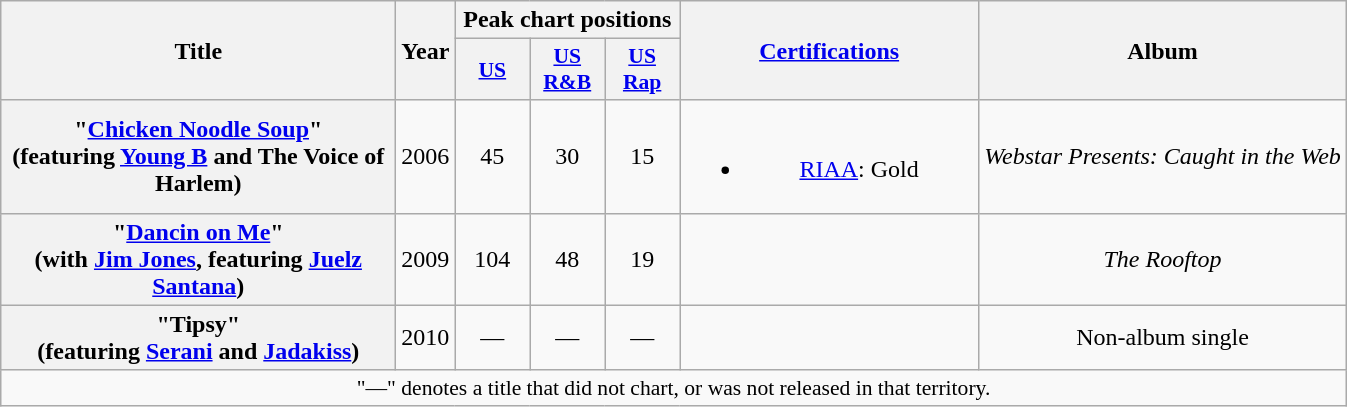<table class="wikitable plainrowheaders" style="text-align:center;" border="1">
<tr>
<th scope="col" rowspan="2" style="width:16em;">Title</th>
<th scope="col" rowspan="2">Year</th>
<th scope="col" colspan="3">Peak chart positions</th>
<th scope="col" rowspan="2" style="width:12em;"><a href='#'>Certifications</a></th>
<th scope="col" rowspan="2">Album</th>
</tr>
<tr>
<th style="width:3em; font-size:90%"><a href='#'>US</a></th>
<th style="width:3em; font-size:90%"><a href='#'>US<br>R&B</a></th>
<th style="width:3em; font-size:90%"><a href='#'>US<br>Rap</a></th>
</tr>
<tr>
<th scope="row">"<a href='#'>Chicken Noodle Soup</a>"<br><span>(featuring <a href='#'>Young B</a> and The Voice of Harlem)</span></th>
<td>2006</td>
<td>45</td>
<td>30</td>
<td>15</td>
<td><br><ul><li><a href='#'>RIAA</a>: Gold</li></ul></td>
<td><em>Webstar Presents: Caught in the Web</em></td>
</tr>
<tr>
<th scope="row">"<a href='#'>Dancin on Me</a>"<br><span>(with <a href='#'>Jim Jones</a>, featuring <a href='#'>Juelz Santana</a>)</span></th>
<td>2009</td>
<td>104</td>
<td>48</td>
<td>19</td>
<td></td>
<td><em>The Rooftop</em></td>
</tr>
<tr>
<th scope="row">"Tipsy"<br><span>(featuring <a href='#'>Serani</a> and <a href='#'>Jadakiss</a>)</span></th>
<td>2010</td>
<td>—</td>
<td>—</td>
<td>—</td>
<td></td>
<td>Non-album single</td>
</tr>
<tr>
<td colspan="7" style="font-size:90%">"—" denotes a title that did not chart, or was not released in that territory.</td>
</tr>
</table>
